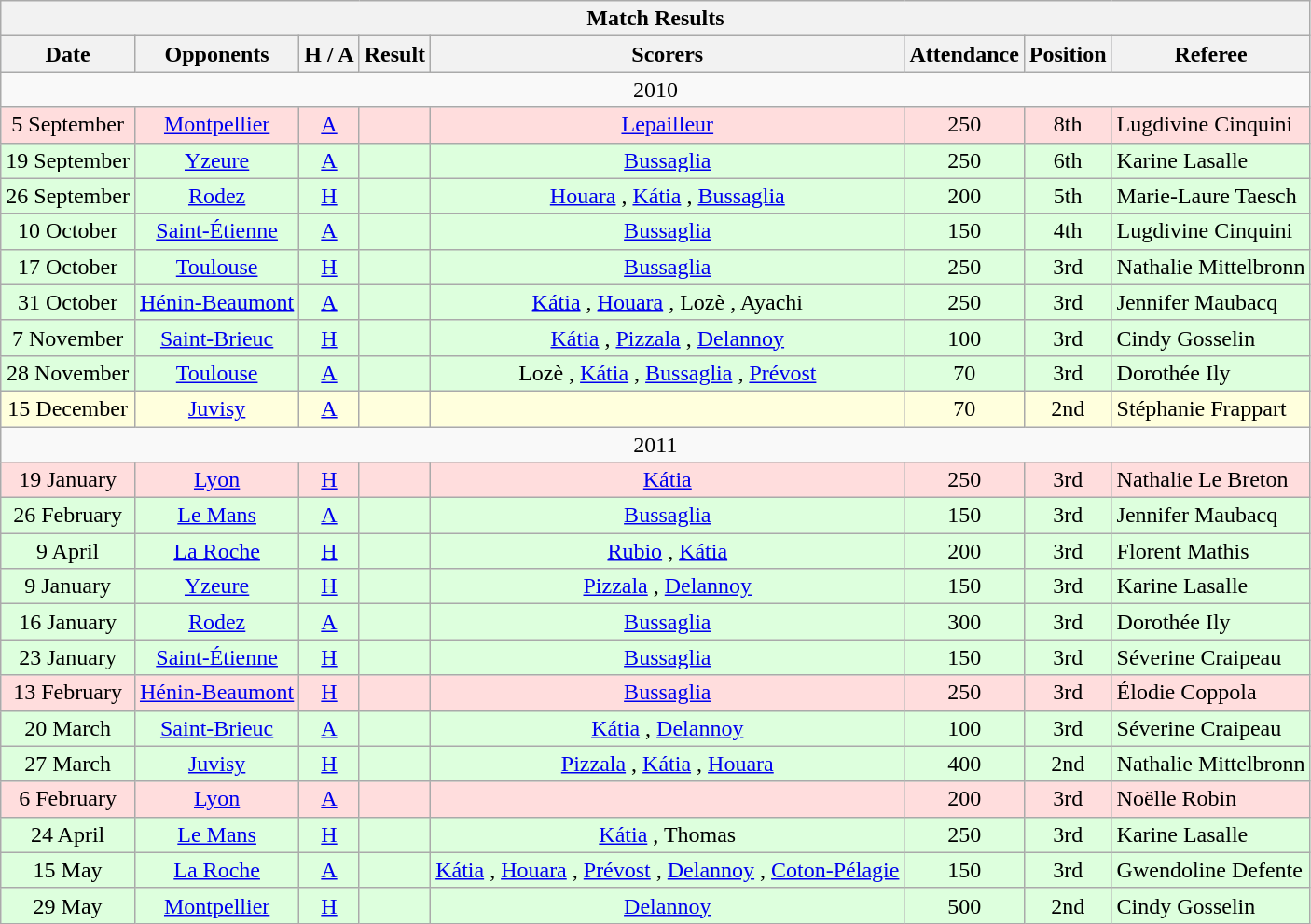<table class="wikitable collapsible collapsed" style="min-width:50em; border-collapse:collapse; text-align:center;">
<tr>
<th colspan="8">Match Results</th>
</tr>
<tr style="background:#f0f6ff;">
<th>Date</th>
<th>Opponents</th>
<th>H / A</th>
<th>Result</th>
<th>Scorers</th>
<th>Attendance</th>
<th>Position</th>
<th>Referee</th>
</tr>
<tr>
<td colspan=9>2010</td>
</tr>
<tr bgcolor="#ffdddd">
<td>5 September</td>
<td><a href='#'>Montpellier</a></td>
<td><a href='#'>A</a></td>
<td></td>
<td><a href='#'>Lepailleur</a> </td>
<td>250</td>
<td> 8th</td>
<td align="left"> Lugdivine Cinquini</td>
</tr>
<tr bgcolor="#ddffdd">
<td>19 September</td>
<td><a href='#'>Yzeure</a></td>
<td><a href='#'>A</a></td>
<td></td>
<td><a href='#'>Bussaglia</a> </td>
<td>250</td>
<td> 6th</td>
<td align="left"> Karine Lasalle</td>
</tr>
<tr bgcolor="#ddffdd">
<td>26 September</td>
<td><a href='#'>Rodez</a></td>
<td><a href='#'>H</a></td>
<td></td>
<td><a href='#'>Houara</a> , <a href='#'>Kátia</a> , <a href='#'>Bussaglia</a> </td>
<td>200</td>
<td> 5th</td>
<td align="left"> Marie-Laure Taesch</td>
</tr>
<tr bgcolor="#ddffdd">
<td>10 October</td>
<td><a href='#'>Saint-Étienne</a></td>
<td><a href='#'>A</a></td>
<td></td>
<td><a href='#'>Bussaglia</a> </td>
<td>150</td>
<td> 4th</td>
<td align="left"> Lugdivine Cinquini</td>
</tr>
<tr bgcolor="#ddffdd">
<td>17 October</td>
<td><a href='#'>Toulouse</a></td>
<td><a href='#'>H</a></td>
<td></td>
<td><a href='#'>Bussaglia</a> </td>
<td>250</td>
<td> 3rd</td>
<td align="left"> Nathalie Mittelbronn</td>
</tr>
<tr bgcolor="#ddffdd">
<td>31 October</td>
<td><a href='#'>Hénin-Beaumont</a></td>
<td><a href='#'>A</a></td>
<td></td>
<td><a href='#'>Kátia</a> , <a href='#'>Houara</a> , Lozè , Ayachi </td>
<td>250</td>
<td> 3rd</td>
<td align="left"> Jennifer Maubacq</td>
</tr>
<tr bgcolor="#ddffdd">
<td>7 November</td>
<td><a href='#'>Saint-Brieuc</a></td>
<td><a href='#'>H</a></td>
<td></td>
<td><a href='#'>Kátia</a> , <a href='#'>Pizzala</a> , <a href='#'>Delannoy</a> </td>
<td>100</td>
<td> 3rd</td>
<td align="left"> Cindy Gosselin</td>
</tr>
<tr bgcolor="#ddffdd">
<td>28 November</td>
<td><a href='#'>Toulouse</a></td>
<td><a href='#'>A</a></td>
<td></td>
<td>Lozè , <a href='#'>Kátia</a> , <a href='#'>Bussaglia</a> , <a href='#'>Prévost</a> </td>
<td>70</td>
<td> 3rd</td>
<td align="left"> Dorothée Ily</td>
</tr>
<tr bgcolor="#ffffdd">
<td>15 December</td>
<td><a href='#'>Juvisy</a></td>
<td><a href='#'>A</a></td>
<td></td>
<td></td>
<td>70</td>
<td> 2nd</td>
<td align="left"> Stéphanie Frappart</td>
</tr>
<tr>
<td colspan=9>2011</td>
</tr>
<tr bgcolor="#ffdddd">
<td>19 January</td>
<td><a href='#'>Lyon</a></td>
<td><a href='#'>H</a></td>
<td></td>
<td><a href='#'>Kátia</a> </td>
<td>250</td>
<td> 3rd</td>
<td align="left"> Nathalie Le Breton</td>
</tr>
<tr bgcolor="#ddffdd">
<td>26 February</td>
<td><a href='#'>Le Mans</a></td>
<td><a href='#'>A</a></td>
<td></td>
<td><a href='#'>Bussaglia</a> </td>
<td>150</td>
<td> 3rd</td>
<td align="left"> Jennifer Maubacq</td>
</tr>
<tr bgcolor="#ddffdd">
<td>9 April</td>
<td><a href='#'>La Roche</a></td>
<td><a href='#'>H</a></td>
<td></td>
<td><a href='#'>Rubio</a> , <a href='#'>Kátia</a> </td>
<td>200</td>
<td> 3rd</td>
<td align="left"> Florent Mathis</td>
</tr>
<tr bgcolor="#ddffdd">
<td>9 January</td>
<td><a href='#'>Yzeure</a></td>
<td><a href='#'>H</a></td>
<td></td>
<td><a href='#'>Pizzala</a> , <a href='#'>Delannoy</a> </td>
<td>150</td>
<td> 3rd</td>
<td align="left"> Karine Lasalle</td>
</tr>
<tr bgcolor="#ddffdd">
<td>16 January</td>
<td><a href='#'>Rodez</a></td>
<td><a href='#'>A</a></td>
<td></td>
<td><a href='#'>Bussaglia</a> </td>
<td>300</td>
<td> 3rd</td>
<td align="left"> Dorothée Ily</td>
</tr>
<tr bgcolor="#ddffdd">
<td>23 January</td>
<td><a href='#'>Saint-Étienne</a></td>
<td><a href='#'>H</a></td>
<td></td>
<td><a href='#'>Bussaglia</a> </td>
<td>150</td>
<td> 3rd</td>
<td align="left"> Séverine Craipeau</td>
</tr>
<tr bgcolor="#ffdddd">
<td>13 February</td>
<td><a href='#'>Hénin-Beaumont</a></td>
<td><a href='#'>H</a></td>
<td></td>
<td><a href='#'>Bussaglia</a> </td>
<td>250</td>
<td> 3rd</td>
<td align="left"> Élodie Coppola</td>
</tr>
<tr bgcolor="#ddffdd">
<td>20 March</td>
<td><a href='#'>Saint-Brieuc</a></td>
<td><a href='#'>A</a></td>
<td></td>
<td><a href='#'>Kátia</a> , <a href='#'>Delannoy</a> </td>
<td>100</td>
<td> 3rd</td>
<td align="left"> Séverine Craipeau</td>
</tr>
<tr bgcolor="#ddffdd">
<td>27 March</td>
<td><a href='#'>Juvisy</a></td>
<td><a href='#'>H</a></td>
<td></td>
<td><a href='#'>Pizzala</a> , <a href='#'>Kátia</a> , <a href='#'>Houara</a> </td>
<td>400</td>
<td> 2nd</td>
<td align="left"> Nathalie Mittelbronn</td>
</tr>
<tr bgcolor="#ffdddd">
<td>6 February</td>
<td><a href='#'>Lyon</a></td>
<td><a href='#'>A</a></td>
<td></td>
<td></td>
<td>200</td>
<td> 3rd</td>
<td align="left"> Noëlle Robin</td>
</tr>
<tr bgcolor="#ddffdd">
<td>24 April</td>
<td><a href='#'>Le Mans</a></td>
<td><a href='#'>H</a></td>
<td></td>
<td><a href='#'>Kátia</a> , Thomas </td>
<td>250</td>
<td> 3rd</td>
<td align="left"> Karine Lasalle</td>
</tr>
<tr bgcolor="#ddffdd">
<td>15 May</td>
<td><a href='#'>La Roche</a></td>
<td><a href='#'>A</a></td>
<td></td>
<td><a href='#'>Kátia</a> , <a href='#'>Houara</a> , <a href='#'>Prévost</a> , <a href='#'>Delannoy</a> , <a href='#'>Coton-Pélagie</a> </td>
<td>150</td>
<td> 3rd</td>
<td align="left"> Gwendoline Defente</td>
</tr>
<tr bgcolor="#ddffdd">
<td>29 May</td>
<td><a href='#'>Montpellier</a></td>
<td><a href='#'>H</a></td>
<td></td>
<td><a href='#'>Delannoy</a> </td>
<td>500</td>
<td> 2nd</td>
<td align="left"> Cindy Gosselin</td>
</tr>
</table>
